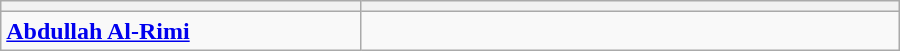<table class="wikitable" border="1" align="center" width="600px">
<tr>
<th width="40%"></th>
<th width="60%"></th>
</tr>
<tr>
<td><strong><a href='#'>Abdullah Al-Rimi</a></strong></td>
<td></td>
</tr>
</table>
